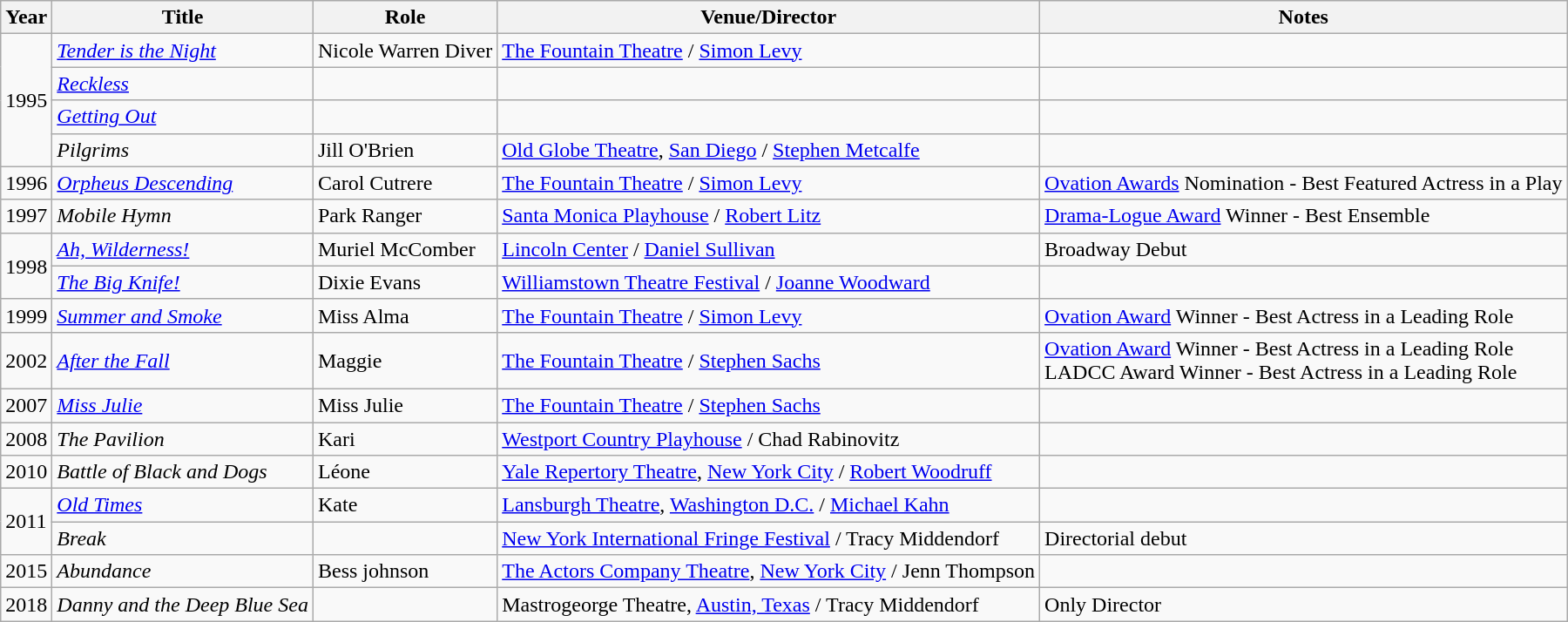<table class="wikitable sortable">
<tr>
<th>Year</th>
<th>Title</th>
<th>Role</th>
<th>Venue/Director</th>
<th>Notes</th>
</tr>
<tr>
<td rowspan=4>1995</td>
<td><em><a href='#'>Tender is the Night</a></em></td>
<td>Nicole Warren Diver</td>
<td><a href='#'>The Fountain Theatre</a> / <a href='#'>Simon Levy</a></td>
<td></td>
</tr>
<tr>
<td><em><a href='#'>Reckless</a></em></td>
<td></td>
<td></td>
<td></td>
</tr>
<tr>
<td><em><a href='#'>Getting Out</a></em></td>
<td></td>
<td></td>
<td></td>
</tr>
<tr>
<td><em>Pilgrims</em></td>
<td>Jill O'Brien</td>
<td><a href='#'>Old Globe Theatre</a>, <a href='#'>San Diego</a> / <a href='#'>Stephen Metcalfe</a></td>
<td></td>
</tr>
<tr>
<td>1996</td>
<td><em><a href='#'>Orpheus Descending</a></em></td>
<td>Carol Cutrere</td>
<td><a href='#'>The Fountain Theatre</a> / <a href='#'>Simon Levy</a></td>
<td><a href='#'>Ovation Awards</a> Nomination - Best Featured Actress in a Play</td>
</tr>
<tr>
<td>1997</td>
<td><em>Mobile Hymn</em></td>
<td>Park Ranger</td>
<td><a href='#'>Santa Monica Playhouse</a> / <a href='#'>Robert Litz</a></td>
<td><a href='#'>Drama-Logue Award</a> Winner - Best Ensemble</td>
</tr>
<tr>
<td rowspan=2>1998</td>
<td><em><a href='#'>Ah, Wilderness!</a></em></td>
<td>Muriel McComber</td>
<td><a href='#'>Lincoln Center</a> / <a href='#'>Daniel Sullivan</a></td>
<td>Broadway Debut</td>
</tr>
<tr>
<td><em><a href='#'>The Big Knife!</a></em></td>
<td>Dixie Evans</td>
<td><a href='#'>Williamstown Theatre Festival</a> / <a href='#'>Joanne Woodward</a></td>
<td></td>
</tr>
<tr>
<td>1999</td>
<td><em><a href='#'>Summer and Smoke</a></em></td>
<td>Miss Alma</td>
<td><a href='#'>The Fountain Theatre</a> / <a href='#'>Simon Levy</a></td>
<td><a href='#'>Ovation Award</a> Winner - Best Actress in a Leading Role</td>
</tr>
<tr>
<td>2002</td>
<td><em><a href='#'>After the Fall</a></em></td>
<td>Maggie</td>
<td><a href='#'>The Fountain Theatre</a> / <a href='#'>Stephen Sachs</a></td>
<td><a href='#'>Ovation Award</a> Winner - Best Actress in a Leading Role<br>LADCC Award Winner - Best Actress in a Leading Role</td>
</tr>
<tr>
<td>2007</td>
<td><em><a href='#'>Miss Julie</a></em></td>
<td>Miss Julie</td>
<td><a href='#'>The Fountain Theatre</a> / <a href='#'>Stephen Sachs</a></td>
<td></td>
</tr>
<tr>
<td>2008</td>
<td><em>The Pavilion</em></td>
<td>Kari</td>
<td><a href='#'>Westport Country Playhouse</a> / Chad Rabinovitz</td>
<td></td>
</tr>
<tr>
<td>2010</td>
<td><em>Battle of Black and Dogs</em></td>
<td>Léone</td>
<td><a href='#'>Yale Repertory Theatre</a>, <a href='#'>New York City</a> / <a href='#'>Robert Woodruff</a></td>
<td></td>
</tr>
<tr>
<td rowspan=2>2011</td>
<td><em><a href='#'>Old Times</a></em></td>
<td>Kate</td>
<td><a href='#'>Lansburgh Theatre</a>, <a href='#'>Washington D.C.</a> / <a href='#'>Michael Kahn</a></td>
<td></td>
</tr>
<tr>
<td><em>Break</em></td>
<td></td>
<td><a href='#'>New York International Fringe Festival</a> / Tracy Middendorf</td>
<td>Directorial debut</td>
</tr>
<tr>
<td>2015</td>
<td><em>Abundance</em></td>
<td>Bess johnson</td>
<td><a href='#'>The Actors Company Theatre</a>, <a href='#'>New York City</a> / Jenn Thompson</td>
<td></td>
</tr>
<tr>
<td>2018</td>
<td><em>Danny and the Deep Blue Sea</em></td>
<td></td>
<td>Mastrogeorge Theatre, <a href='#'>Austin, Texas</a> / Tracy Middendorf</td>
<td>Only Director</td>
</tr>
</table>
